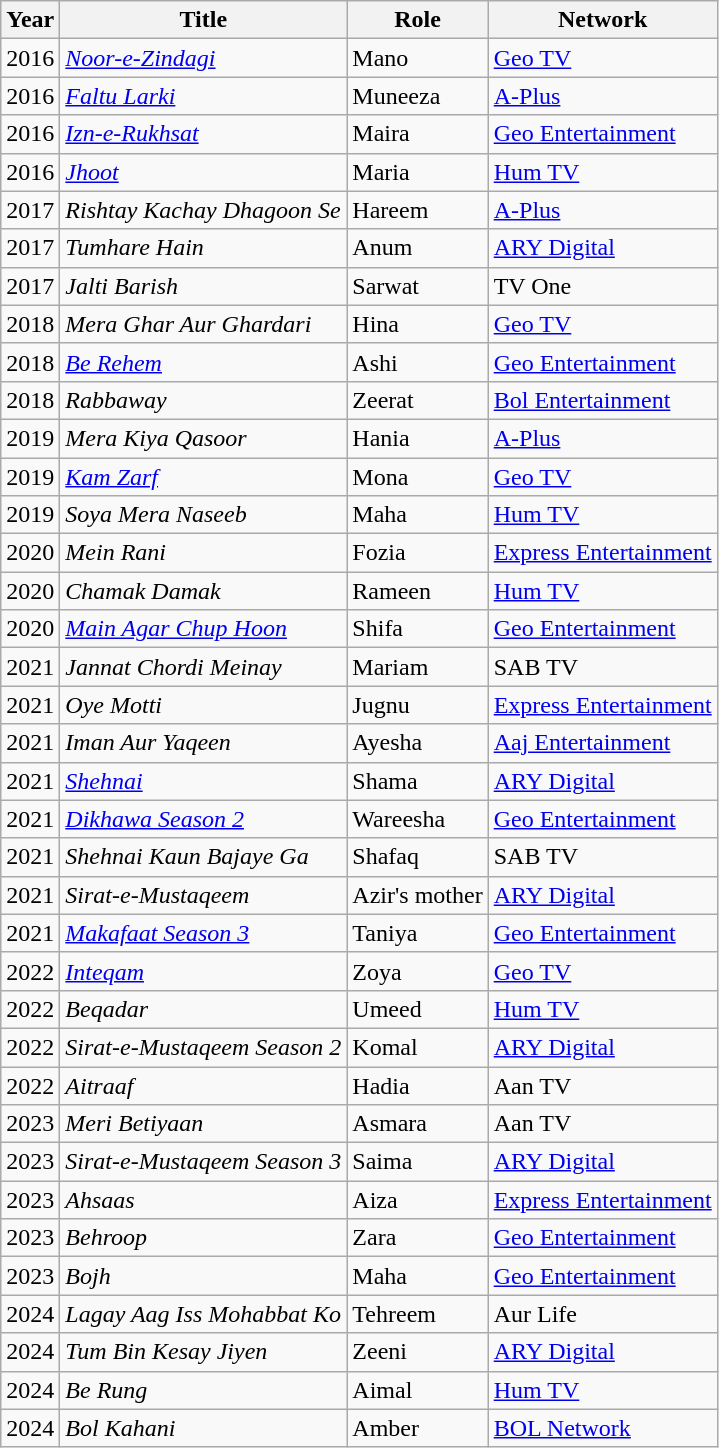<table class="wikitable sortable plainrowheaders">
<tr style="text-align:center;">
<th scope="col">Year</th>
<th scope="col">Title</th>
<th scope="col">Role</th>
<th scope="col">Network</th>
</tr>
<tr>
<td>2016</td>
<td><em><a href='#'>Noor-e-Zindagi</a></em></td>
<td>Mano</td>
<td><a href='#'>Geo TV</a></td>
</tr>
<tr>
<td>2016</td>
<td><em><a href='#'>Faltu Larki</a></em></td>
<td>Muneeza</td>
<td><a href='#'>A-Plus</a></td>
</tr>
<tr>
<td>2016</td>
<td><em><a href='#'>Izn-e-Rukhsat</a></em></td>
<td>Maira</td>
<td><a href='#'>Geo Entertainment</a></td>
</tr>
<tr>
<td>2016</td>
<td><em><a href='#'>Jhoot</a></em></td>
<td>Maria</td>
<td><a href='#'>Hum TV</a></td>
</tr>
<tr>
<td>2017</td>
<td><em>Rishtay Kachay Dhagoon Se</em></td>
<td>Hareem</td>
<td><a href='#'>A-Plus</a></td>
</tr>
<tr>
<td>2017</td>
<td><em>Tumhare Hain</em></td>
<td>Anum</td>
<td><a href='#'>ARY Digital</a></td>
</tr>
<tr>
<td>2017</td>
<td><em>Jalti Barish</em></td>
<td>Sarwat</td>
<td>TV One</td>
</tr>
<tr>
<td>2018</td>
<td><em> Mera Ghar Aur Ghardari</em></td>
<td>Hina</td>
<td><a href='#'>Geo TV</a></td>
</tr>
<tr>
<td>2018</td>
<td><em><a href='#'>Be Rehem</a></em></td>
<td>Ashi</td>
<td><a href='#'>Geo Entertainment</a></td>
</tr>
<tr>
<td>2018</td>
<td><em>Rabbaway</em></td>
<td>Zeerat</td>
<td><a href='#'>Bol Entertainment</a></td>
</tr>
<tr>
<td>2019</td>
<td><em>Mera Kiya Qasoor</em></td>
<td>Hania</td>
<td><a href='#'>A-Plus</a></td>
</tr>
<tr>
<td>2019</td>
<td><em><a href='#'>Kam Zarf</a></em></td>
<td>Mona</td>
<td><a href='#'>Geo TV</a></td>
</tr>
<tr>
<td>2019</td>
<td><em>Soya Mera Naseeb</em></td>
<td>Maha</td>
<td><a href='#'>Hum TV</a></td>
</tr>
<tr>
<td>2020</td>
<td><em>Mein Rani</em></td>
<td>Fozia</td>
<td><a href='#'>Express Entertainment</a></td>
</tr>
<tr>
<td>2020</td>
<td><em>Chamak Damak</em></td>
<td>Rameen</td>
<td><a href='#'>Hum TV</a></td>
</tr>
<tr>
<td>2020</td>
<td><em><a href='#'>Main Agar Chup Hoon</a></em></td>
<td>Shifa</td>
<td><a href='#'>Geo Entertainment</a></td>
</tr>
<tr>
<td>2021</td>
<td><em>Jannat Chordi Meinay</em></td>
<td>Mariam</td>
<td>SAB TV</td>
</tr>
<tr>
<td>2021</td>
<td><em>Oye Motti</em></td>
<td>Jugnu</td>
<td><a href='#'>Express Entertainment</a></td>
</tr>
<tr>
<td>2021</td>
<td><em>Iman Aur Yaqeen</em></td>
<td>Ayesha</td>
<td><a href='#'>Aaj Entertainment</a></td>
</tr>
<tr>
<td>2021</td>
<td><em><a href='#'>Shehnai</a></em></td>
<td>Shama</td>
<td><a href='#'>ARY Digital</a></td>
</tr>
<tr>
<td>2021</td>
<td><em><a href='#'>Dikhawa Season 2</a></em></td>
<td>Wareesha</td>
<td><a href='#'>Geo Entertainment</a></td>
</tr>
<tr>
<td>2021</td>
<td><em>Shehnai Kaun Bajaye Ga</em></td>
<td>Shafaq</td>
<td>SAB TV</td>
</tr>
<tr>
<td>2021</td>
<td><em>Sirat-e-Mustaqeem</em></td>
<td>Azir's mother</td>
<td><a href='#'>ARY Digital</a></td>
</tr>
<tr>
<td>2021</td>
<td><em><a href='#'>Makafaat Season 3</a></em></td>
<td>Taniya</td>
<td><a href='#'>Geo Entertainment</a></td>
</tr>
<tr>
<td>2022</td>
<td><em><a href='#'>Inteqam</a></em></td>
<td>Zoya</td>
<td><a href='#'>Geo TV</a></td>
</tr>
<tr>
<td>2022</td>
<td><em>Beqadar</em></td>
<td>Umeed</td>
<td><a href='#'>Hum TV</a></td>
</tr>
<tr>
<td>2022</td>
<td><em>Sirat-e-Mustaqeem Season 2</em></td>
<td>Komal</td>
<td><a href='#'>ARY Digital</a></td>
</tr>
<tr>
<td>2022</td>
<td><em>Aitraaf</em></td>
<td>Hadia</td>
<td>Aan TV</td>
</tr>
<tr>
<td>2023</td>
<td><em>Meri Betiyaan</em></td>
<td>Asmara</td>
<td>Aan TV</td>
</tr>
<tr>
<td>2023</td>
<td><em>Sirat-e-Mustaqeem Season 3</em></td>
<td>Saima</td>
<td><a href='#'>ARY Digital</a></td>
</tr>
<tr>
<td>2023</td>
<td><em>Ahsaas</em></td>
<td>Aiza</td>
<td><a href='#'>Express Entertainment</a></td>
</tr>
<tr>
<td>2023</td>
<td><em>Behroop</em></td>
<td>Zara</td>
<td><a href='#'>Geo Entertainment</a></td>
</tr>
<tr>
<td>2023</td>
<td><em>Bojh</em></td>
<td>Maha</td>
<td><a href='#'>Geo Entertainment</a></td>
</tr>
<tr>
<td>2024</td>
<td><em>Lagay Aag Iss Mohabbat Ko</em></td>
<td>Tehreem</td>
<td>Aur Life</td>
</tr>
<tr>
<td>2024</td>
<td><em>Tum Bin Kesay Jiyen</em></td>
<td>Zeeni</td>
<td><a href='#'>ARY Digital</a></td>
</tr>
<tr>
<td>2024</td>
<td><em>Be Rung</em></td>
<td>Aimal</td>
<td><a href='#'>Hum TV</a></td>
</tr>
<tr>
<td>2024</td>
<td><em>Bol Kahani</em></td>
<td>Amber</td>
<td><a href='#'>BOL Network</a></td>
</tr>
</table>
